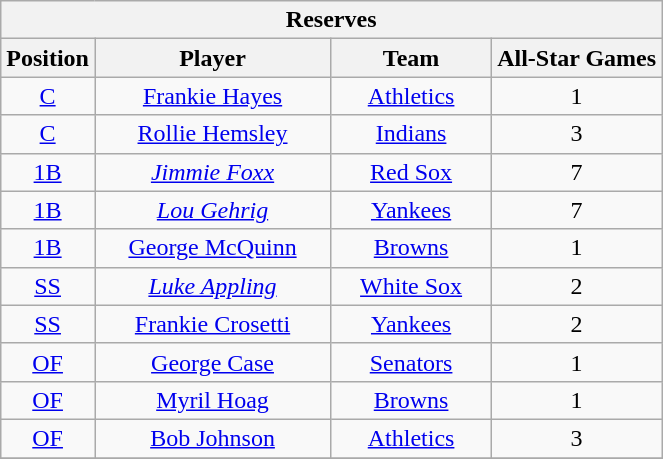<table class="wikitable" style="font-size: 100%; text-align:right;">
<tr>
<th colspan="4">Reserves</th>
</tr>
<tr>
<th>Position</th>
<th width="150">Player</th>
<th width="100">Team</th>
<th>All-Star Games</th>
</tr>
<tr>
<td align="center"><a href='#'>C</a></td>
<td align="center"><a href='#'>Frankie Hayes</a></td>
<td align="center"><a href='#'>Athletics</a></td>
<td align="center">1</td>
</tr>
<tr>
<td align="center"><a href='#'>C</a></td>
<td align="center"><a href='#'>Rollie Hemsley</a></td>
<td align="center"><a href='#'>Indians</a></td>
<td align="center">3</td>
</tr>
<tr>
<td align="center"><a href='#'>1B</a></td>
<td align="center"><em><a href='#'>Jimmie Foxx</a></em></td>
<td align="center"><a href='#'>Red Sox</a></td>
<td align="center">7</td>
</tr>
<tr>
<td align="center"><a href='#'>1B</a></td>
<td align="center"><em><a href='#'>Lou Gehrig</a></em></td>
<td align="center"><a href='#'>Yankees</a></td>
<td align="center">7</td>
</tr>
<tr>
<td align="center"><a href='#'>1B</a></td>
<td align="center"><a href='#'>George McQuinn</a></td>
<td align="center"><a href='#'>Browns</a></td>
<td align="center">1</td>
</tr>
<tr>
<td align="center"><a href='#'>SS</a></td>
<td align="center"><em><a href='#'>Luke Appling</a></em></td>
<td align="center"><a href='#'>White Sox</a></td>
<td align="center">2</td>
</tr>
<tr>
<td align="center"><a href='#'>SS</a></td>
<td align="center"><a href='#'>Frankie Crosetti</a></td>
<td align="center"><a href='#'>Yankees</a></td>
<td align="center">2</td>
</tr>
<tr>
<td align="center"><a href='#'>OF</a></td>
<td align="center"><a href='#'>George Case</a></td>
<td align="center"><a href='#'>Senators</a></td>
<td align="center">1</td>
</tr>
<tr>
<td align="center"><a href='#'>OF</a></td>
<td align="center"><a href='#'>Myril Hoag</a></td>
<td align="center"><a href='#'>Browns</a></td>
<td align="center">1</td>
</tr>
<tr>
<td align="center"><a href='#'>OF</a></td>
<td align="center"><a href='#'>Bob Johnson</a></td>
<td align="center"><a href='#'>Athletics</a></td>
<td align="center">3</td>
</tr>
<tr>
</tr>
</table>
